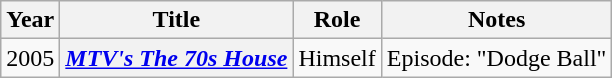<table class="wikitable sortable plainrowheaders">
<tr>
<th scope="col">Year</th>
<th scope="col">Title</th>
<th scope="col">Role</th>
<th scope="col" class="unsortable">Notes</th>
</tr>
<tr>
<td align="center">2005</td>
<th scope="row"><em><a href='#'>MTV's The 70s House</a></em></th>
<td>Himself</td>
<td>Episode: "Dodge Ball"</td>
</tr>
</table>
